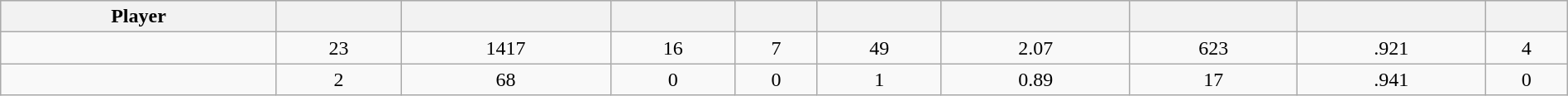<table class="wikitable sortable" style="width:100%;">
<tr style="text-align:center; background:#ddd;">
<th>Player</th>
<th></th>
<th></th>
<th></th>
<th></th>
<th></th>
<th></th>
<th></th>
<th></th>
<th></th>
</tr>
<tr align=center>
<td></td>
<td>23</td>
<td>1417</td>
<td>16</td>
<td>7</td>
<td>49</td>
<td>2.07</td>
<td>623</td>
<td>.921</td>
<td>4</td>
</tr>
<tr align=center>
<td></td>
<td>2</td>
<td>68</td>
<td>0</td>
<td>0</td>
<td>1</td>
<td>0.89</td>
<td>17</td>
<td>.941</td>
<td>0</td>
</tr>
</table>
